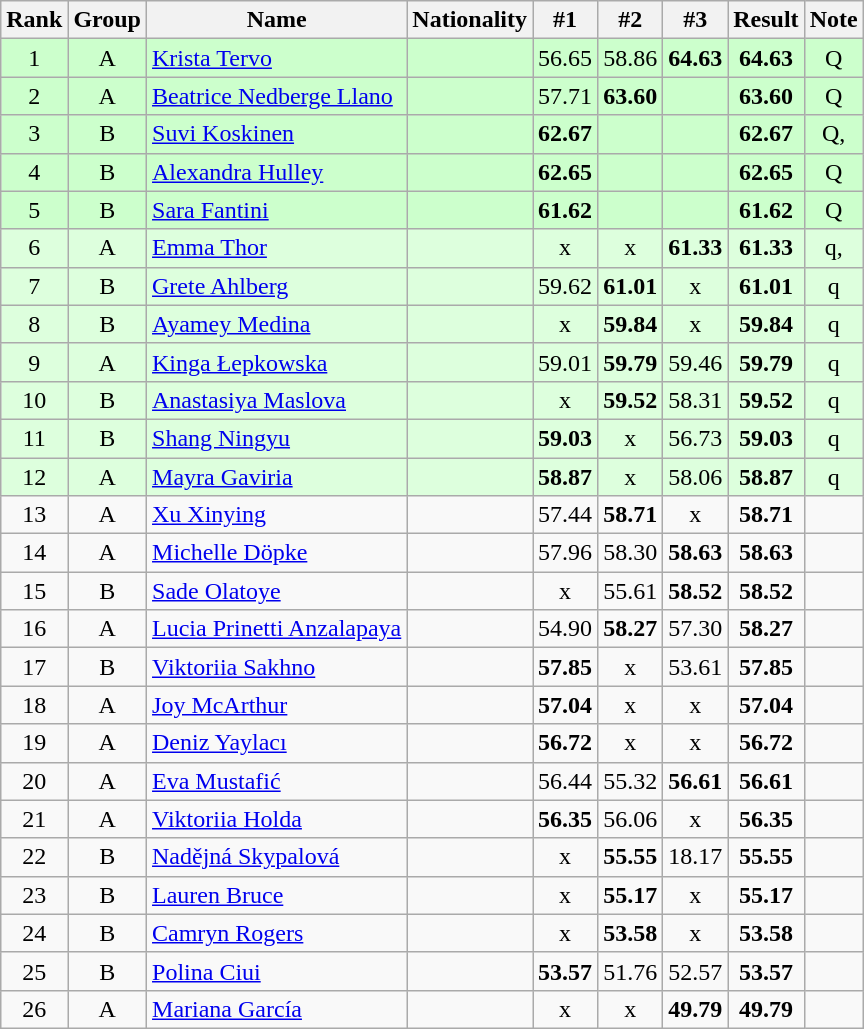<table class="wikitable sortable" style="text-align:center">
<tr>
<th>Rank</th>
<th>Group</th>
<th>Name</th>
<th>Nationality</th>
<th>#1</th>
<th>#2</th>
<th>#3</th>
<th>Result</th>
<th>Note</th>
</tr>
<tr bgcolor=ccffcc>
<td>1</td>
<td>A</td>
<td align=left><a href='#'>Krista Tervo</a></td>
<td align=left></td>
<td>56.65</td>
<td>58.86</td>
<td><strong>64.63</strong></td>
<td><strong>64.63</strong></td>
<td>Q</td>
</tr>
<tr bgcolor=ccffcc>
<td>2</td>
<td>A</td>
<td align=left><a href='#'>Beatrice Nedberge Llano</a></td>
<td align=left></td>
<td>57.71</td>
<td><strong>63.60</strong></td>
<td></td>
<td><strong>63.60</strong></td>
<td>Q</td>
</tr>
<tr bgcolor=ccffcc>
<td>3</td>
<td>B</td>
<td align=left><a href='#'>Suvi Koskinen</a></td>
<td align=left></td>
<td><strong>62.67</strong></td>
<td></td>
<td></td>
<td><strong>62.67</strong></td>
<td>Q, <strong></strong></td>
</tr>
<tr bgcolor=ccffcc>
<td>4</td>
<td>B</td>
<td align=left><a href='#'>Alexandra Hulley</a></td>
<td align=left></td>
<td><strong>62.65</strong></td>
<td></td>
<td></td>
<td><strong>62.65</strong></td>
<td>Q</td>
</tr>
<tr bgcolor=ccffcc>
<td>5</td>
<td>B</td>
<td align=left><a href='#'>Sara Fantini</a></td>
<td align=left></td>
<td><strong>61.62</strong></td>
<td></td>
<td></td>
<td><strong>61.62</strong></td>
<td>Q</td>
</tr>
<tr bgcolor=ddffdd>
<td>6</td>
<td>A</td>
<td align=left><a href='#'>Emma Thor</a></td>
<td align=left></td>
<td>x</td>
<td>x</td>
<td><strong>61.33</strong></td>
<td><strong>61.33</strong></td>
<td>q, <strong></strong></td>
</tr>
<tr bgcolor=ddffdd>
<td>7</td>
<td>B</td>
<td align=left><a href='#'>Grete Ahlberg</a></td>
<td align=left></td>
<td>59.62</td>
<td><strong>61.01</strong></td>
<td>x</td>
<td><strong>61.01</strong></td>
<td>q</td>
</tr>
<tr bgcolor=ddffdd>
<td>8</td>
<td>B</td>
<td align=left><a href='#'>Ayamey Medina</a></td>
<td align=left></td>
<td>x</td>
<td><strong>59.84</strong></td>
<td>x</td>
<td><strong>59.84</strong></td>
<td>q</td>
</tr>
<tr bgcolor=ddffdd>
<td>9</td>
<td>A</td>
<td align=left><a href='#'>Kinga Łepkowska</a></td>
<td align=left></td>
<td>59.01</td>
<td><strong>59.79</strong></td>
<td>59.46</td>
<td><strong>59.79</strong></td>
<td>q</td>
</tr>
<tr bgcolor=ddffdd>
<td>10</td>
<td>B</td>
<td align=left><a href='#'>Anastasiya Maslova</a></td>
<td align=left></td>
<td>x</td>
<td><strong>59.52</strong></td>
<td>58.31</td>
<td><strong>59.52</strong></td>
<td>q</td>
</tr>
<tr bgcolor=ddffdd>
<td>11</td>
<td>B</td>
<td align=left><a href='#'>Shang Ningyu</a></td>
<td align=left></td>
<td><strong>59.03</strong></td>
<td>x</td>
<td>56.73</td>
<td><strong>59.03</strong></td>
<td>q</td>
</tr>
<tr bgcolor=ddffdd>
<td>12</td>
<td>A</td>
<td align=left><a href='#'>Mayra Gaviria</a></td>
<td align=left></td>
<td><strong>58.87</strong></td>
<td>x</td>
<td>58.06</td>
<td><strong>58.87</strong></td>
<td>q</td>
</tr>
<tr>
<td>13</td>
<td>A</td>
<td align=left><a href='#'>Xu Xinying</a></td>
<td align=left></td>
<td>57.44</td>
<td><strong>58.71</strong></td>
<td>x</td>
<td><strong>58.71</strong></td>
<td></td>
</tr>
<tr>
<td>14</td>
<td>A</td>
<td align=left><a href='#'>Michelle Döpke</a></td>
<td align=left></td>
<td>57.96</td>
<td>58.30</td>
<td><strong>58.63</strong></td>
<td><strong>58.63</strong></td>
<td></td>
</tr>
<tr>
<td>15</td>
<td>B</td>
<td align=left><a href='#'>Sade Olatoye</a></td>
<td align=left></td>
<td>x</td>
<td>55.61</td>
<td><strong>58.52</strong></td>
<td><strong>58.52</strong></td>
<td></td>
</tr>
<tr>
<td>16</td>
<td>A</td>
<td align=left><a href='#'>Lucia Prinetti Anzalapaya</a></td>
<td align=left></td>
<td>54.90</td>
<td><strong>58.27</strong></td>
<td>57.30</td>
<td><strong>58.27</strong></td>
<td></td>
</tr>
<tr>
<td>17</td>
<td>B</td>
<td align=left><a href='#'>Viktoriia Sakhno</a></td>
<td align=left></td>
<td><strong>57.85</strong></td>
<td>x</td>
<td>53.61</td>
<td><strong>57.85</strong></td>
<td></td>
</tr>
<tr>
<td>18</td>
<td>A</td>
<td align=left><a href='#'>Joy McArthur</a></td>
<td align=left></td>
<td><strong>57.04</strong></td>
<td>x</td>
<td>x</td>
<td><strong>57.04</strong></td>
<td></td>
</tr>
<tr>
<td>19</td>
<td>A</td>
<td align=left><a href='#'>Deniz Yaylacı</a></td>
<td align=left></td>
<td><strong>56.72</strong></td>
<td>x</td>
<td>x</td>
<td><strong>56.72</strong></td>
<td></td>
</tr>
<tr>
<td>20</td>
<td>A</td>
<td align=left><a href='#'>Eva Mustafić</a></td>
<td align=left></td>
<td>56.44</td>
<td>55.32</td>
<td><strong>56.61</strong></td>
<td><strong>56.61</strong></td>
<td></td>
</tr>
<tr>
<td>21</td>
<td>A</td>
<td align=left><a href='#'>Viktoriia Holda</a></td>
<td align=left></td>
<td><strong>56.35</strong></td>
<td>56.06</td>
<td>x</td>
<td><strong>56.35</strong></td>
<td></td>
</tr>
<tr>
<td>22</td>
<td>B</td>
<td align=left><a href='#'>Nadějná Skypalová</a></td>
<td align=left></td>
<td>x</td>
<td><strong>55.55</strong></td>
<td>18.17</td>
<td><strong>55.55</strong></td>
<td></td>
</tr>
<tr>
<td>23</td>
<td>B</td>
<td align=left><a href='#'>Lauren Bruce</a></td>
<td align=left></td>
<td>x</td>
<td><strong>55.17</strong></td>
<td>x</td>
<td><strong>55.17</strong></td>
<td></td>
</tr>
<tr>
<td>24</td>
<td>B</td>
<td align=left><a href='#'>Camryn Rogers</a></td>
<td align=left></td>
<td>x</td>
<td><strong>53.58</strong></td>
<td>x</td>
<td><strong>53.58</strong></td>
<td></td>
</tr>
<tr>
<td>25</td>
<td>B</td>
<td align=left><a href='#'>Polina Ciui</a></td>
<td align=left></td>
<td><strong>53.57</strong></td>
<td>51.76</td>
<td>52.57</td>
<td><strong>53.57</strong></td>
<td></td>
</tr>
<tr>
<td>26</td>
<td>A</td>
<td align=left><a href='#'>Mariana García</a></td>
<td align=left></td>
<td>x</td>
<td>x</td>
<td><strong>49.79</strong></td>
<td><strong>49.79</strong></td>
<td></td>
</tr>
</table>
